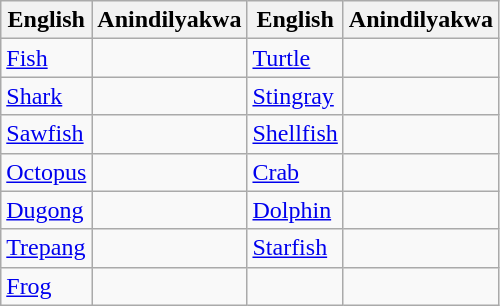<table class="wikitable">
<tr>
<th>English</th>
<th>Anindilyakwa</th>
<th>English</th>
<th>Anindilyakwa</th>
</tr>
<tr>
<td><a href='#'>Fish</a></td>
<td></td>
<td><a href='#'>Turtle</a></td>
<td></td>
</tr>
<tr>
<td><a href='#'>Shark</a></td>
<td></td>
<td><a href='#'>Stingray</a></td>
<td></td>
</tr>
<tr>
<td><a href='#'>Sawfish</a></td>
<td></td>
<td><a href='#'>Shellfish</a></td>
<td></td>
</tr>
<tr>
<td><a href='#'>Octopus</a></td>
<td></td>
<td><a href='#'>Crab</a></td>
<td></td>
</tr>
<tr>
<td><a href='#'>Dugong</a></td>
<td></td>
<td><a href='#'>Dolphin</a></td>
<td></td>
</tr>
<tr>
<td><a href='#'>Trepang</a></td>
<td></td>
<td><a href='#'>Starfish</a></td>
<td></td>
</tr>
<tr>
<td><a href='#'>Frog</a></td>
<td></td>
<td></td>
<td></td>
</tr>
</table>
